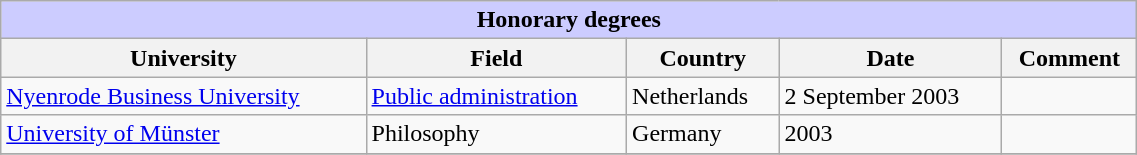<table class="wikitable" style="width:60%;">
<tr style="background:#ccf; text-align:center;">
<td colspan=5><strong>Honorary degrees</strong></td>
</tr>
<tr>
<th>University</th>
<th>Field</th>
<th>Country</th>
<th>Date</th>
<th>Comment</th>
</tr>
<tr>
<td><a href='#'>Nyenrode Business University</a></td>
<td><a href='#'>Public administration</a></td>
<td>Netherlands</td>
<td>2 September 2003</td>
<td></td>
</tr>
<tr>
<td><a href='#'>University of Münster</a></td>
<td>Philosophy</td>
<td>Germany</td>
<td>2003</td>
<td></td>
</tr>
<tr>
</tr>
</table>
